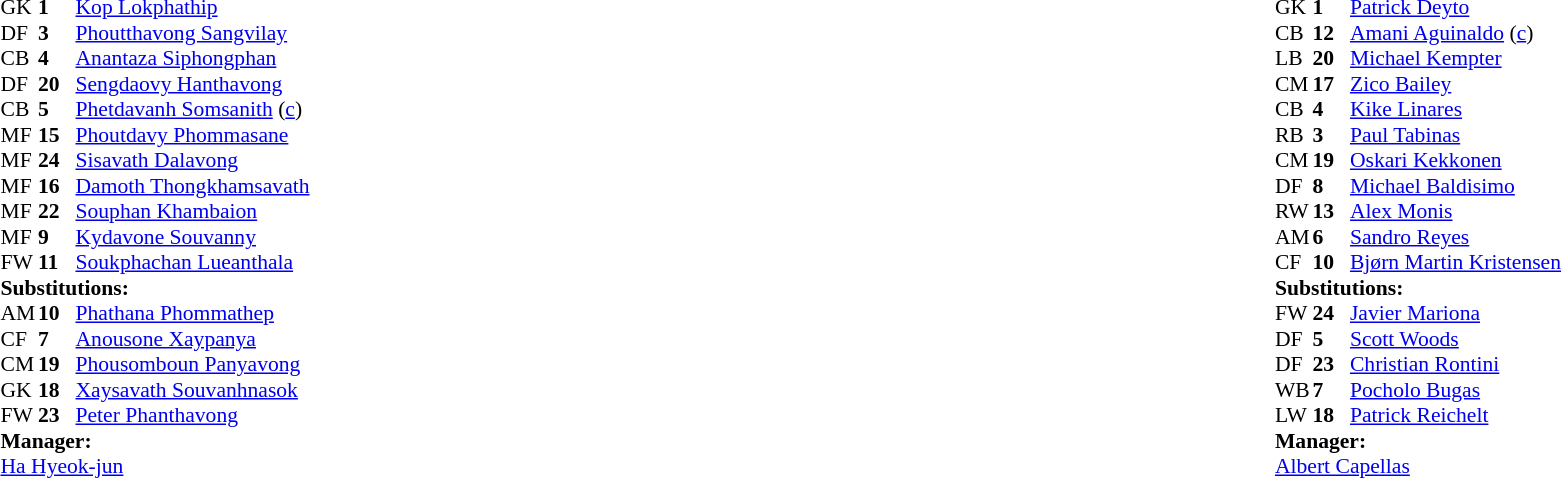<table width="100%">
<tr>
<td valign="top" width="40%"><br><table style="font-size:90%" cellspacing="0" cellpadding="0">
<tr>
<th width=25></th>
<th width=25></th>
</tr>
<tr>
<td>GK</td>
<td><strong>1</strong></td>
<td><a href='#'>Kop Lokphathip</a></td>
<td></td>
<td></td>
</tr>
<tr>
<td>DF</td>
<td><strong>3</strong></td>
<td><a href='#'>Phoutthavong Sangvilay</a></td>
</tr>
<tr>
<td>CB</td>
<td><strong>4</strong></td>
<td><a href='#'>Anantaza Siphongphan</a></td>
</tr>
<tr>
<td>DF</td>
<td><strong>20</strong></td>
<td><a href='#'>Sengdaovy Hanthavong</a></td>
</tr>
<tr>
<td>CB</td>
<td><strong>5</strong></td>
<td><a href='#'>Phetdavanh Somsanith</a> (<a href='#'>c</a>)</td>
</tr>
<tr>
<td>MF</td>
<td><strong>15</strong></td>
<td><a href='#'>Phoutdavy Phommasane</a></td>
<td></td>
<td></td>
</tr>
<tr>
<td>MF</td>
<td><strong>24</strong></td>
<td><a href='#'>Sisavath Dalavong</a></td>
<td></td>
<td></td>
</tr>
<tr>
<td>MF</td>
<td><strong>16</strong></td>
<td><a href='#'>Damoth Thongkhamsavath</a></td>
</tr>
<tr>
<td>MF</td>
<td><strong>22</strong></td>
<td><a href='#'>Souphan Khambaion</a></td>
<td></td>
<td></td>
</tr>
<tr>
<td>MF</td>
<td><strong>9</strong></td>
<td><a href='#'>Kydavone Souvanny</a></td>
<td></td>
<td></td>
</tr>
<tr>
<td>FW</td>
<td><strong>11</strong></td>
<td><a href='#'>Soukphachan Lueanthala</a></td>
<td></td>
</tr>
<tr>
<td colspan=3><strong>Substitutions:</strong></td>
</tr>
<tr>
<td>AM</td>
<td><strong>10</strong></td>
<td><a href='#'>Phathana Phommathep</a></td>
<td></td>
<td></td>
</tr>
<tr>
<td>CF</td>
<td><strong>7</strong></td>
<td><a href='#'>Anousone Xaypanya</a></td>
<td></td>
<td></td>
</tr>
<tr>
<td>CM</td>
<td><strong>19</strong></td>
<td><a href='#'>Phousomboun Panyavong</a></td>
<td></td>
<td></td>
</tr>
<tr>
<td>GK</td>
<td><strong>18</strong></td>
<td><a href='#'>Xaysavath Souvanhnasok</a></td>
<td></td>
<td></td>
</tr>
<tr>
<td>FW</td>
<td><strong>23</strong></td>
<td><a href='#'>Peter Phanthavong</a></td>
<td></td>
<td></td>
</tr>
<tr>
</tr>
<tr>
<td colspan=3><strong>Manager:</strong></td>
</tr>
<tr>
<td colspan=3> <a href='#'>Ha Hyeok-jun</a></td>
</tr>
</table>
</td>
<td valign="top"></td>
<td valign="top" width="50%"><br><table style="font-size:90%; margin:auto" cellspacing="0" cellpadding="0">
<tr>
<th width=25></th>
<th width=25></th>
</tr>
<tr>
<td>GK</td>
<td><strong>1</strong></td>
<td><a href='#'>Patrick Deyto</a></td>
</tr>
<tr>
<td>CB</td>
<td><strong>12</strong></td>
<td><a href='#'>Amani Aguinaldo</a> (<a href='#'>c</a>)</td>
</tr>
<tr>
<td>LB</td>
<td><strong>20</strong></td>
<td><a href='#'>Michael Kempter</a></td>
<td></td>
<td></td>
</tr>
<tr>
<td>CM</td>
<td><strong>17</strong></td>
<td><a href='#'>Zico Bailey</a></td>
</tr>
<tr>
<td>CB</td>
<td><strong>4</strong></td>
<td><a href='#'>Kike Linares</a></td>
<td></td>
<td></td>
</tr>
<tr>
<td>RB</td>
<td><strong>3</strong></td>
<td><a href='#'>Paul Tabinas</a></td>
</tr>
<tr>
<td>CM</td>
<td><strong>19</strong></td>
<td><a href='#'>Oskari Kekkonen</a></td>
<td></td>
<td></td>
</tr>
<tr>
<td>DF</td>
<td><strong>8</strong></td>
<td><a href='#'>Michael Baldisimo</a></td>
<td></td>
<td></td>
</tr>
<tr>
<td>RW</td>
<td><strong>13</strong></td>
<td><a href='#'>Alex Monis</a></td>
<td></td>
<td></td>
</tr>
<tr>
<td>AM</td>
<td><strong>6</strong></td>
<td><a href='#'>Sandro Reyes</a></td>
</tr>
<tr>
<td>CF</td>
<td><strong>10</strong></td>
<td><a href='#'>Bjørn Martin Kristensen</a></td>
</tr>
<tr>
<td colspan=3><strong>Substitutions:</strong></td>
</tr>
<tr>
<td>FW</td>
<td><strong>24</strong></td>
<td><a href='#'>Javier Mariona</a></td>
<td></td>
<td></td>
</tr>
<tr>
<td>DF</td>
<td><strong>5</strong></td>
<td><a href='#'>Scott Woods</a></td>
<td></td>
<td></td>
</tr>
<tr>
<td>DF</td>
<td><strong>23</strong></td>
<td><a href='#'>Christian Rontini</a></td>
<td></td>
<td></td>
</tr>
<tr>
<td>WB</td>
<td><strong>7</strong></td>
<td><a href='#'>Pocholo Bugas</a></td>
<td></td>
<td></td>
</tr>
<tr>
<td>LW</td>
<td><strong>18</strong></td>
<td><a href='#'>Patrick Reichelt</a></td>
<td></td>
<td></td>
</tr>
<tr>
<td colspan=3><strong>Manager:</strong></td>
</tr>
<tr>
<td colspan=3> <a href='#'>Albert Capellas</a></td>
</tr>
</table>
</td>
</tr>
</table>
